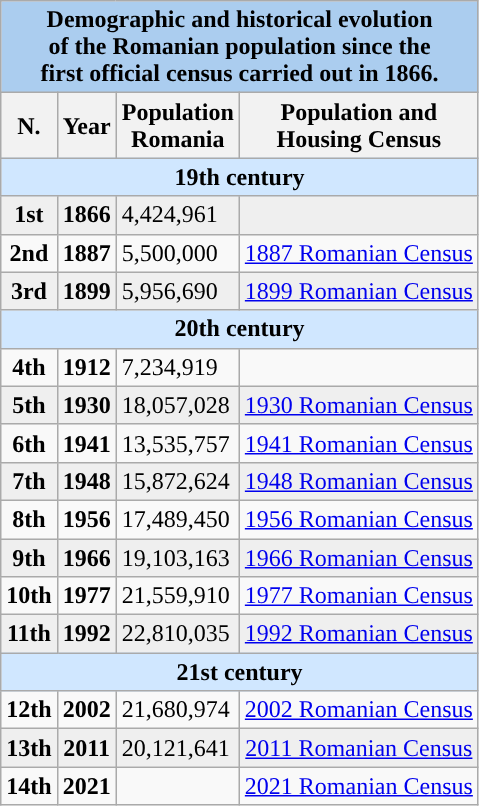<table class="wikitable">
<tr>
<th colspan= "4" style="text-align:center; background:#abcdef;">Demographic and historical evolution <br>of the Romanian population since the <br> first official census carried out in 1866.</th>
</tr>
<tr>
<th>N.</th>
<th>Year</th>
<th>Population<br>Romania</th>
<th>Population and <br> Housing Census</th>
</tr>
<tr align="center">
<td colspan="4" style="background:#D0E7FF"><strong>19th century</strong></td>
</tr>
<tr align="center" style="background:#efefef; color:black">
<td><strong>1st</strong></td>
<td><strong>1866</strong></td>
<td align="left"> 4,424,961</td>
<td></td>
</tr>
<tr align="center">
<td><strong>2nd</strong></td>
<td><strong>1887</strong></td>
<td align="left"> 5,500,000</td>
<td><a href='#'>1887 Romanian Census</a></td>
</tr>
<tr align="center" style="background:#efefef; color:black">
<td><strong>3rd</strong></td>
<td><strong>1899</strong></td>
<td align="left"> 5,956,690</td>
<td><a href='#'>1899 Romanian Census</a></td>
</tr>
<tr align="center">
<td colspan="4" style="background:#D0E7FF"><strong>20th century</strong></td>
</tr>
<tr align="center">
<td><strong>4th</strong></td>
<td><strong>1912</strong></td>
<td align="left"> 7,234,919</td>
<td></td>
</tr>
<tr align="center" style="background:#efefef; color:black">
<td><strong>5th</strong></td>
<td><strong>1930</strong></td>
<td align="left"> 18,057,028</td>
<td><a href='#'>1930 Romanian Census</a></td>
</tr>
<tr align="center">
<td><strong>6th</strong></td>
<td><strong>1941</strong></td>
<td align="left"> 13,535,757</td>
<td><a href='#'>1941 Romanian Census</a></td>
</tr>
<tr align="center" style="background:#efefef; color:black">
<td><strong>7th</strong></td>
<td><strong>1948</strong></td>
<td align="left"> 15,872,624</td>
<td><a href='#'>1948 Romanian Census</a></td>
</tr>
<tr align="center">
<td><strong>8th</strong></td>
<td><strong>1956</strong></td>
<td align="left"> 17,489,450</td>
<td><a href='#'>1956 Romanian Census</a></td>
</tr>
<tr align="center" style="background:#efefef; color:black">
<td><strong>9th</strong></td>
<td><strong>1966</strong></td>
<td align="left"> 19,103,163</td>
<td><a href='#'>1966 Romanian Census</a></td>
</tr>
<tr align="center">
<td><strong>10th</strong></td>
<td><strong>1977</strong></td>
<td align="left"> 21,559,910</td>
<td><a href='#'>1977 Romanian Census</a></td>
</tr>
<tr align="center" style="background:#efefef; color:black">
<td><strong>11th</strong></td>
<td><strong>1992</strong></td>
<td align="left"> 22,810,035</td>
<td><a href='#'>1992 Romanian Census</a></td>
</tr>
<tr align="center">
<td colspan="4" style="background:#D0E7FF"><strong>21st century</strong></td>
</tr>
<tr align="center">
<td><strong>12th</strong></td>
<td><strong>2002</strong></td>
<td align="left"> 21,680,974</td>
<td><a href='#'>2002 Romanian Census</a></td>
</tr>
<tr align="center" style="background:#efefef; color:black">
<td><strong>13th</strong></td>
<td><strong>2011</strong></td>
<td align="left"> 20,121,641</td>
<td><a href='#'>2011 Romanian Census</a></td>
</tr>
<tr align="center">
<td><strong>14th</strong></td>
<td><strong>2021</strong></td>
<td align="left"></td>
<td><a href='#'>2021 Romanian Census</a></td>
</tr>
</table>
